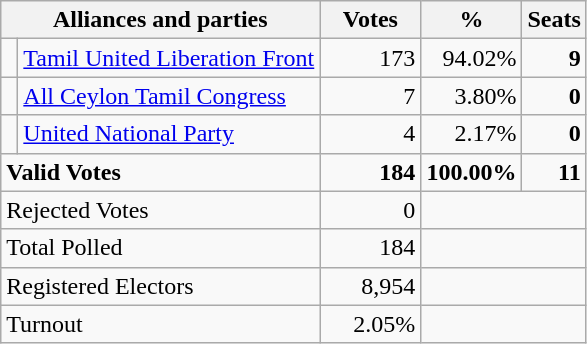<table class="wikitable" border="1" style="text-align:right;">
<tr>
<th valign=bottom align=left colspan=2>Alliances and parties</th>
<th valign=bottom align=center width="60">Votes</th>
<th valign=bottom align=center width="50">%</th>
<th valign=bottom align=center>Seats</th>
</tr>
<tr>
<td bgcolor=> </td>
<td align=left><a href='#'>Tamil United Liberation Front</a></td>
<td>173</td>
<td>94.02%</td>
<td><strong>9</strong></td>
</tr>
<tr>
<td bgcolor=> </td>
<td align=left><a href='#'>All Ceylon Tamil Congress</a></td>
<td>7</td>
<td>3.80%</td>
<td><strong>0</strong></td>
</tr>
<tr>
<td bgcolor=> </td>
<td align=left><a href='#'>United National Party</a></td>
<td>4</td>
<td>2.17%</td>
<td><strong>0</strong></td>
</tr>
<tr>
<td colspan=2 align=left><strong>Valid Votes</strong></td>
<td><strong>184</strong></td>
<td><strong>100.00%</strong></td>
<td><strong>11</strong></td>
</tr>
<tr>
<td colspan=2 align=left>Rejected Votes</td>
<td>0</td>
<td colspan=2></td>
</tr>
<tr>
<td colspan=2 align=left>Total Polled</td>
<td>184</td>
<td colspan=2></td>
</tr>
<tr>
<td colspan=2 align=left>Registered Electors</td>
<td>8,954</td>
<td colspan=2></td>
</tr>
<tr>
<td colspan=2 align=left>Turnout</td>
<td>2.05%</td>
<td colspan=2></td>
</tr>
</table>
